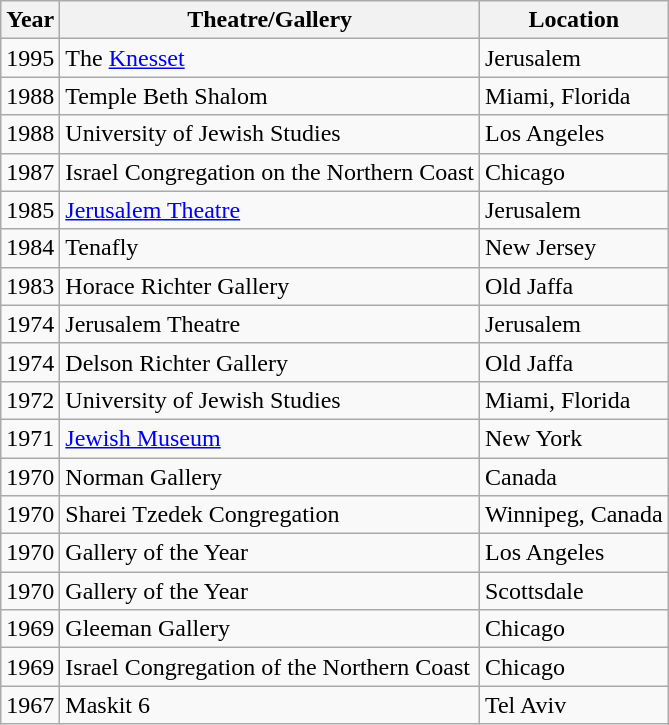<table class="wikitable sortable">
<tr>
<th>Year</th>
<th>Theatre/Gallery</th>
<th>Location</th>
</tr>
<tr>
<td>1995</td>
<td>The <a href='#'>Knesset</a></td>
<td>Jerusalem</td>
</tr>
<tr>
<td>1988</td>
<td>Temple Beth Shalom</td>
<td>Miami, Florida</td>
</tr>
<tr>
<td>1988</td>
<td>University of Jewish Studies</td>
<td>Los Angeles</td>
</tr>
<tr>
<td>1987</td>
<td>Israel Congregation on the Northern Coast</td>
<td>Chicago</td>
</tr>
<tr>
<td>1985</td>
<td><a href='#'>Jerusalem Theatre</a></td>
<td>Jerusalem</td>
</tr>
<tr>
<td>1984</td>
<td>Tenafly</td>
<td>New Jersey</td>
</tr>
<tr>
<td>1983</td>
<td>Horace Richter Gallery</td>
<td>Old Jaffa</td>
</tr>
<tr>
<td>1974</td>
<td>Jerusalem Theatre</td>
<td>Jerusalem</td>
</tr>
<tr>
<td>1974</td>
<td>Delson Richter Gallery</td>
<td>Old Jaffa</td>
</tr>
<tr>
<td>1972</td>
<td>University of Jewish Studies</td>
<td>Miami, Florida</td>
</tr>
<tr>
<td>1971</td>
<td><a href='#'>Jewish Museum</a></td>
<td>New York</td>
</tr>
<tr>
<td>1970</td>
<td>Norman Gallery</td>
<td>Canada</td>
</tr>
<tr>
<td>1970</td>
<td>Sharei Tzedek Congregation</td>
<td>Winnipeg, Canada</td>
</tr>
<tr>
<td>1970</td>
<td>Gallery of the Year</td>
<td>Los Angeles</td>
</tr>
<tr>
<td>1970</td>
<td>Gallery of the Year</td>
<td>Scottsdale</td>
</tr>
<tr>
<td>1969</td>
<td>Gleeman Gallery</td>
<td>Chicago</td>
</tr>
<tr>
<td>1969</td>
<td>Israel Congregation of the Northern Coast</td>
<td>Chicago</td>
</tr>
<tr>
<td>1967</td>
<td>Maskit 6</td>
<td>Tel Aviv</td>
</tr>
</table>
